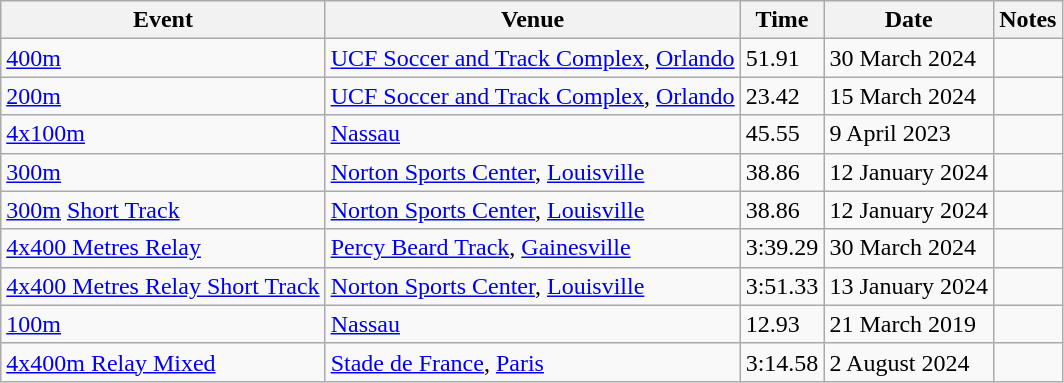<table class="wikitable">
<tr>
<th>Event</th>
<th>Venue</th>
<th>Time</th>
<th>Date</th>
<th>Notes</th>
</tr>
<tr>
<td><a href='#'>400m</a></td>
<td><a href='#'>UCF Soccer and Track Complex</a>, <a href='#'>Orlando</a></td>
<td>51.91</td>
<td>30 March 2024</td>
<td></td>
</tr>
<tr>
<td><a href='#'>200m</a></td>
<td><a href='#'>UCF Soccer and Track Complex</a>, <a href='#'>Orlando</a></td>
<td>23.42</td>
<td>15 March 2024</td>
<td></td>
</tr>
<tr>
<td><a href='#'>4x100m</a></td>
<td><a href='#'>Nassau</a></td>
<td>45.55</td>
<td>9 April 2023</td>
<td></td>
</tr>
<tr>
<td><a href='#'>300m</a></td>
<td><a href='#'>Norton Sports Center</a>, <a href='#'>Louisville</a></td>
<td>38.86</td>
<td>12 January 2024</td>
<td></td>
</tr>
<tr>
<td><a href='#'>300m</a> <a href='#'>Short Track</a></td>
<td><a href='#'>Norton Sports Center</a>, <a href='#'>Louisville</a></td>
<td>38.86</td>
<td>12 January 2024</td>
<td></td>
</tr>
<tr>
<td><a href='#'>4x400 Metres Relay</a></td>
<td><a href='#'>Percy Beard Track</a>, <a href='#'>Gainesville</a></td>
<td>3:39.29</td>
<td>30 March 2024</td>
<td></td>
</tr>
<tr>
<td><a href='#'>4x400 Metres Relay Short Track</a></td>
<td><a href='#'>Norton Sports Center</a>, <a href='#'>Louisville</a></td>
<td>3:51.33</td>
<td>13 January 2024</td>
<td></td>
</tr>
<tr>
<td><a href='#'>100m</a></td>
<td><a href='#'>Nassau</a></td>
<td>12.93</td>
<td>21 March 2019</td>
<td></td>
</tr>
<tr>
<td><a href='#'>4x400m Relay Mixed</a></td>
<td><a href='#'>Stade de France</a>, <a href='#'>Paris</a></td>
<td>3:14.58</td>
<td>2 August 2024</td>
<td></td>
</tr>
</table>
